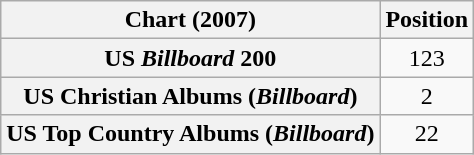<table class="wikitable sortable plainrowheaders" style="text-align:center">
<tr>
<th scope="col">Chart (2007)</th>
<th scope="col">Position</th>
</tr>
<tr>
<th scope="row">US <em>Billboard</em> 200</th>
<td>123</td>
</tr>
<tr>
<th scope="row">US Christian Albums (<em>Billboard</em>)</th>
<td>2</td>
</tr>
<tr>
<th scope="row">US Top Country Albums (<em>Billboard</em>)</th>
<td>22</td>
</tr>
</table>
